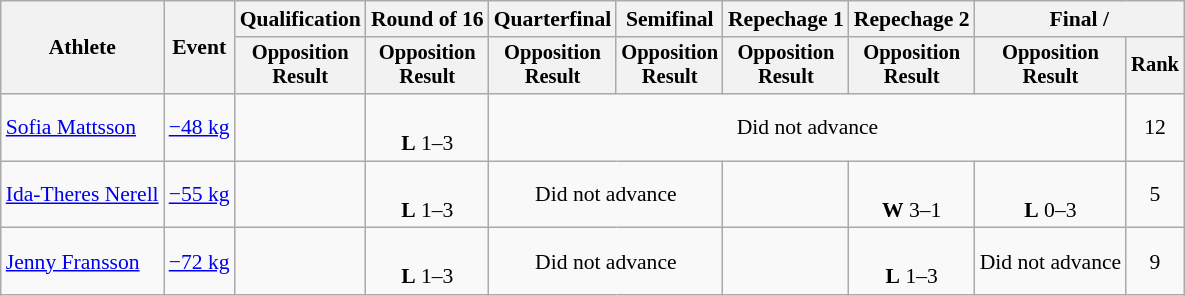<table class="wikitable" style="font-size:90%">
<tr>
<th rowspan="2">Athlete</th>
<th rowspan="2">Event</th>
<th>Qualification</th>
<th>Round of 16</th>
<th>Quarterfinal</th>
<th>Semifinal</th>
<th>Repechage 1</th>
<th>Repechage 2</th>
<th colspan=2>Final / </th>
</tr>
<tr style="font-size: 95%">
<th>Opposition<br>Result</th>
<th>Opposition<br>Result</th>
<th>Opposition<br>Result</th>
<th>Opposition<br>Result</th>
<th>Opposition<br>Result</th>
<th>Opposition<br>Result</th>
<th>Opposition<br>Result</th>
<th>Rank</th>
</tr>
<tr align=center>
<td align=left><a href='#'>Sofia Mattsson</a></td>
<td align=left><a href='#'>−48 kg</a></td>
<td></td>
<td><br><strong>L</strong> 1–3 <sup></sup></td>
<td colspan=5>Did not advance</td>
<td>12</td>
</tr>
<tr align=center>
<td align=left><a href='#'>Ida-Theres Nerell</a></td>
<td align=left><a href='#'>−55 kg</a></td>
<td></td>
<td><br><strong>L</strong> 1–3 <sup></sup></td>
<td colspan=2>Did not advance</td>
<td></td>
<td><br><strong>W</strong> 3–1 <sup></sup></td>
<td><br><strong>L</strong> 0–3 <sup></sup></td>
<td>5</td>
</tr>
<tr align=center>
<td align=left><a href='#'>Jenny Fransson</a></td>
<td align=left><a href='#'>−72 kg</a></td>
<td></td>
<td><br><strong>L</strong> 1–3 <sup></sup></td>
<td colspan=2>Did not advance</td>
<td></td>
<td><br><strong>L</strong> 1–3 <sup></sup></td>
<td>Did not advance</td>
<td>9</td>
</tr>
</table>
